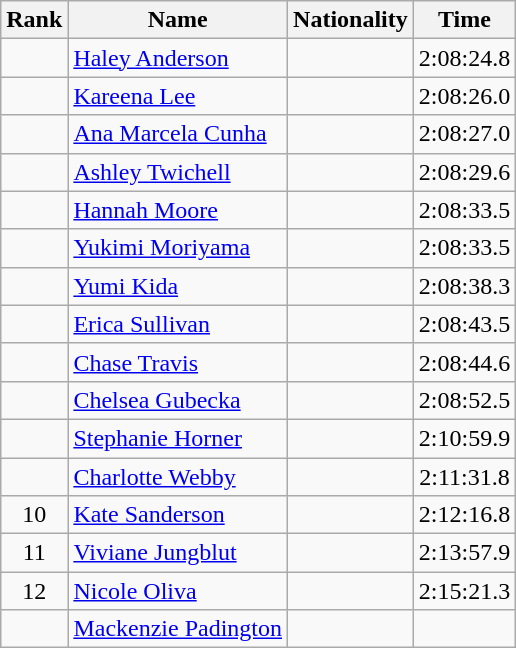<table class="wikitable sortable" border="1" style="text-align:center">
<tr>
<th>Rank</th>
<th>Name</th>
<th>Nationality</th>
<th>Time</th>
</tr>
<tr>
<td></td>
<td align=left><a href='#'>Haley Anderson</a></td>
<td align=left></td>
<td>2:08:24.8</td>
</tr>
<tr>
<td></td>
<td align=left><a href='#'>Kareena Lee</a></td>
<td align=left></td>
<td>2:08:26.0</td>
</tr>
<tr>
<td></td>
<td align=left><a href='#'>Ana Marcela Cunha</a></td>
<td align=left></td>
<td>2:08:27.0</td>
</tr>
<tr>
<td></td>
<td align=left><a href='#'>Ashley Twichell</a></td>
<td align=left></td>
<td>2:08:29.6</td>
</tr>
<tr>
<td></td>
<td align=left><a href='#'>Hannah Moore</a></td>
<td align=left></td>
<td>2:08:33.5</td>
</tr>
<tr>
<td></td>
<td align=left><a href='#'>Yukimi Moriyama</a></td>
<td align=left></td>
<td>2:08:33.5</td>
</tr>
<tr>
<td></td>
<td align=left><a href='#'>Yumi Kida</a></td>
<td align=left></td>
<td>2:08:38.3</td>
</tr>
<tr>
<td></td>
<td align=left><a href='#'>Erica Sullivan</a></td>
<td align=left></td>
<td>2:08:43.5</td>
</tr>
<tr>
<td></td>
<td align=left><a href='#'>Chase Travis</a></td>
<td align=left></td>
<td>2:08:44.6</td>
</tr>
<tr>
<td></td>
<td align=left><a href='#'>Chelsea Gubecka</a></td>
<td align=left></td>
<td>2:08:52.5</td>
</tr>
<tr>
<td></td>
<td align=left><a href='#'>Stephanie Horner</a></td>
<td align=left></td>
<td>2:10:59.9</td>
</tr>
<tr>
<td></td>
<td align=left><a href='#'>Charlotte Webby</a></td>
<td align=left></td>
<td>2:11:31.8</td>
</tr>
<tr>
<td>10</td>
<td align=left><a href='#'>Kate Sanderson</a></td>
<td align=left></td>
<td>2:12:16.8</td>
</tr>
<tr>
<td>11</td>
<td align=left><a href='#'>Viviane Jungblut</a></td>
<td align=left></td>
<td>2:13:57.9</td>
</tr>
<tr>
<td>12</td>
<td align=left><a href='#'>Nicole Oliva</a></td>
<td align=left></td>
<td>2:15:21.3</td>
</tr>
<tr>
<td></td>
<td align=left><a href='#'>Mackenzie Padington</a></td>
<td align=left></td>
<td></td>
</tr>
</table>
